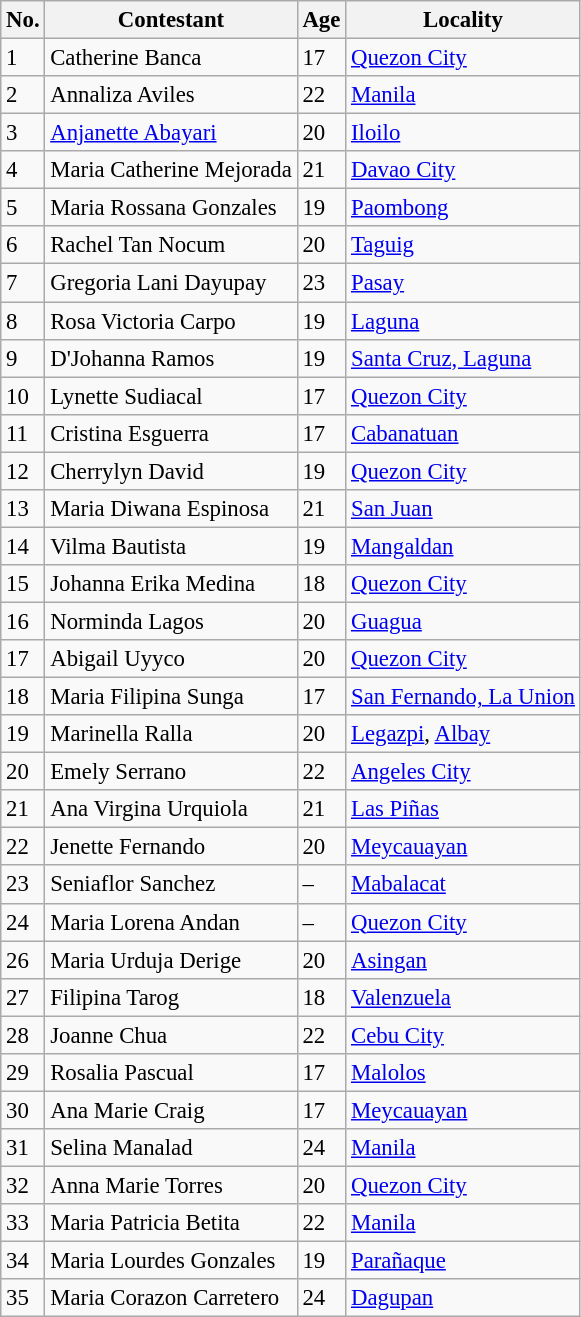<table class="wikitable sortable" style="font-size:95%;">
<tr>
<th>No.</th>
<th>Contestant</th>
<th>Age</th>
<th>Locality</th>
</tr>
<tr>
<td>1</td>
<td>Catherine Banca</td>
<td>17</td>
<td><a href='#'>Quezon City</a></td>
</tr>
<tr>
<td>2</td>
<td>Annaliza Aviles</td>
<td>22</td>
<td><a href='#'>Manila</a></td>
</tr>
<tr>
<td>3</td>
<td><a href='#'>Anjanette Abayari</a></td>
<td>20</td>
<td><a href='#'>Iloilo</a></td>
</tr>
<tr>
<td>4</td>
<td>Maria Catherine Mejorada</td>
<td>21</td>
<td><a href='#'>Davao City</a></td>
</tr>
<tr>
<td>5</td>
<td>Maria Rossana Gonzales</td>
<td>19</td>
<td><a href='#'>Paombong</a></td>
</tr>
<tr>
<td>6</td>
<td>Rachel Tan Nocum</td>
<td>20</td>
<td><a href='#'>Taguig</a></td>
</tr>
<tr>
<td>7</td>
<td>Gregoria Lani Dayupay</td>
<td>23</td>
<td><a href='#'>Pasay</a></td>
</tr>
<tr>
<td>8</td>
<td>Rosa Victoria Carpo</td>
<td>19</td>
<td><a href='#'>Laguna</a></td>
</tr>
<tr>
<td>9</td>
<td>D'Johanna Ramos</td>
<td>19</td>
<td><a href='#'>Santa Cruz, Laguna</a></td>
</tr>
<tr>
<td>10</td>
<td>Lynette Sudiacal</td>
<td>17</td>
<td><a href='#'>Quezon City</a></td>
</tr>
<tr>
<td>11</td>
<td>Cristina Esguerra</td>
<td>17</td>
<td><a href='#'>Cabanatuan</a></td>
</tr>
<tr>
<td>12</td>
<td>Cherrylyn David</td>
<td>19</td>
<td><a href='#'>Quezon City</a></td>
</tr>
<tr>
<td>13</td>
<td>Maria Diwana Espinosa</td>
<td>21</td>
<td><a href='#'>San Juan</a></td>
</tr>
<tr>
<td>14</td>
<td>Vilma Bautista</td>
<td>19</td>
<td><a href='#'>Mangaldan</a></td>
</tr>
<tr>
<td>15</td>
<td>Johanna Erika Medina</td>
<td>18</td>
<td><a href='#'>Quezon City</a></td>
</tr>
<tr>
<td>16</td>
<td>Norminda Lagos</td>
<td>20</td>
<td><a href='#'>Guagua</a></td>
</tr>
<tr>
<td>17</td>
<td>Abigail Uyyco</td>
<td>20</td>
<td><a href='#'>Quezon City</a></td>
</tr>
<tr>
<td>18</td>
<td>Maria Filipina Sunga</td>
<td>17</td>
<td><a href='#'>San Fernando, La Union</a></td>
</tr>
<tr>
<td>19</td>
<td>Marinella Ralla</td>
<td>20</td>
<td><a href='#'>Legazpi</a>, <a href='#'>Albay</a></td>
</tr>
<tr>
<td>20</td>
<td>Emely Serrano</td>
<td>22</td>
<td><a href='#'>Angeles City</a></td>
</tr>
<tr>
<td>21</td>
<td>Ana Virgina Urquiola</td>
<td>21</td>
<td><a href='#'>Las Piñas</a></td>
</tr>
<tr>
<td>22</td>
<td>Jenette Fernando</td>
<td>20</td>
<td><a href='#'>Meycauayan</a></td>
</tr>
<tr>
<td>23</td>
<td>Seniaflor Sanchez</td>
<td>–</td>
<td><a href='#'>Mabalacat</a></td>
</tr>
<tr>
<td>24</td>
<td>Maria Lorena Andan</td>
<td>–</td>
<td><a href='#'>Quezon City</a></td>
</tr>
<tr>
<td>26</td>
<td>Maria Urduja Derige</td>
<td>20</td>
<td><a href='#'>Asingan</a></td>
</tr>
<tr>
<td>27</td>
<td>Filipina Tarog</td>
<td>18</td>
<td><a href='#'>Valenzuela</a></td>
</tr>
<tr>
<td>28</td>
<td>Joanne Chua</td>
<td>22</td>
<td><a href='#'>Cebu City</a></td>
</tr>
<tr>
<td>29</td>
<td>Rosalia Pascual</td>
<td>17</td>
<td><a href='#'>Malolos</a></td>
</tr>
<tr>
<td>30</td>
<td>Ana Marie Craig</td>
<td>17</td>
<td><a href='#'>Meycauayan</a></td>
</tr>
<tr>
<td>31</td>
<td>Selina Manalad</td>
<td>24</td>
<td><a href='#'>Manila</a></td>
</tr>
<tr>
<td>32</td>
<td>Anna Marie Torres</td>
<td>20</td>
<td><a href='#'>Quezon City</a></td>
</tr>
<tr>
<td>33</td>
<td>Maria Patricia Betita</td>
<td>22</td>
<td><a href='#'>Manila</a></td>
</tr>
<tr>
<td>34</td>
<td>Maria Lourdes Gonzales</td>
<td>19</td>
<td><a href='#'>Parañaque</a></td>
</tr>
<tr>
<td>35</td>
<td>Maria Corazon Carretero</td>
<td>24</td>
<td><a href='#'>Dagupan</a></td>
</tr>
</table>
